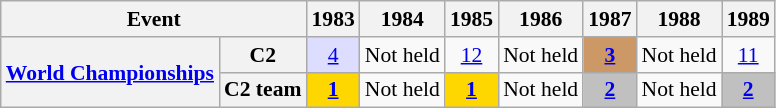<table class="wikitable plainrowheaders" style=font-size:90%>
<tr>
<th scope="col" colspan=2>Event</th>
<th scope="col">1983</th>
<th scope="col">1984</th>
<th scope="col">1985</th>
<th scope="col">1986</th>
<th scope="col">1987</th>
<th scope="col">1988</th>
<th scope="col">1989</th>
</tr>
<tr style="text-align:center;">
<th scope="row" rowspan=4><a href='#'>World Championships</a></th>
<th scope="row">C2</th>
<td style="background:#ddf;"><a href='#'>4</a></td>
<td>Not held</td>
<td><a href='#'>12</a></td>
<td>Not held</td>
<td style="background:#cc9966;"><a href='#'><strong>3</strong></a></td>
<td>Not held</td>
<td><a href='#'>11</a></td>
</tr>
<tr style="text-align:center;">
<th scope="row">C2 team</th>
<td style="background:gold;"><a href='#'><strong>1</strong></a></td>
<td>Not held</td>
<td style="background:gold;"><a href='#'><strong>1</strong></a></td>
<td>Not held</td>
<td style="background:silver;"><a href='#'><strong>2</strong></a></td>
<td>Not held</td>
<td style="background:silver;"><a href='#'><strong>2</strong></a></td>
</tr>
</table>
